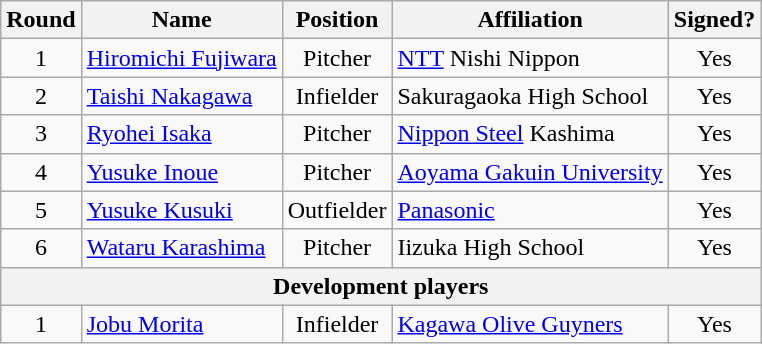<table class="wikitable" style="text-align:center;">
<tr>
<th>Round</th>
<th>Name</th>
<th>Position</th>
<th>Affiliation</th>
<th>Signed?</th>
</tr>
<tr>
<td>1</td>
<td style="text-align:left;"><a href='#'>Hiromichi Fujiwara</a></td>
<td>Pitcher</td>
<td style="text-align:left;"><a href='#'>NTT</a> Nishi Nippon</td>
<td>Yes</td>
</tr>
<tr>
<td>2</td>
<td style="text-align:left;"><a href='#'>Taishi Nakagawa</a></td>
<td>Infielder</td>
<td style="text-align:left;">Sakuragaoka High School</td>
<td>Yes</td>
</tr>
<tr>
<td>3</td>
<td style="text-align:left;"><a href='#'>Ryohei Isaka</a></td>
<td>Pitcher</td>
<td style="text-align:left;"><a href='#'>Nippon Steel</a> Kashima</td>
<td>Yes</td>
</tr>
<tr>
<td>4</td>
<td style="text-align:left;"><a href='#'>Yusuke Inoue</a></td>
<td>Pitcher</td>
<td style="text-align:left;"><a href='#'>Aoyama Gakuin University</a></td>
<td>Yes</td>
</tr>
<tr>
<td>5</td>
<td style="text-align:left;"><a href='#'>Yusuke Kusuki</a></td>
<td>Outfielder</td>
<td style="text-align:left;"><a href='#'>Panasonic</a></td>
<td>Yes</td>
</tr>
<tr>
<td>6</td>
<td style="text-align:left;"><a href='#'>Wataru Karashima</a></td>
<td>Pitcher</td>
<td style="text-align:left;">Iizuka High School</td>
<td>Yes</td>
</tr>
<tr>
<th colspan=5>Development players</th>
</tr>
<tr>
<td>1</td>
<td style="text-align:left;"><a href='#'>Jobu Morita</a></td>
<td>Infielder</td>
<td style="text-align:left;"><a href='#'>Kagawa Olive Guyners</a></td>
<td>Yes</td>
</tr>
</table>
